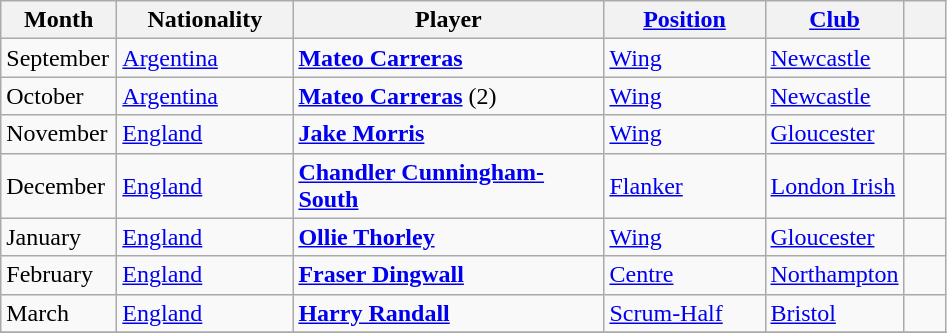<table class="wikitable">
<tr>
<th width=70>Month</th>
<th width=110>Nationality</th>
<th width=200>Player</th>
<th width=100><a href='#'>Position</a></th>
<th width=80><a href='#'>Club</a></th>
<th width=20></th>
</tr>
<tr>
<td>September</td>
<td> <a href='#'>Argentina</a></td>
<td><strong><a href='#'>Mateo Carreras</a></strong></td>
<td><a href='#'>Wing</a></td>
<td><a href='#'>Newcastle</a></td>
<td align=center></td>
</tr>
<tr>
<td>October</td>
<td> <a href='#'>Argentina</a></td>
<td><strong><a href='#'>Mateo Carreras</a></strong> (2)</td>
<td><a href='#'>Wing</a></td>
<td><a href='#'>Newcastle</a></td>
<td align=center></td>
</tr>
<tr>
<td>November</td>
<td> <a href='#'>England</a></td>
<td><strong><a href='#'>Jake Morris</a></strong></td>
<td><a href='#'>Wing</a></td>
<td><a href='#'>Gloucester</a></td>
<td align=center></td>
</tr>
<tr>
<td>December</td>
<td> <a href='#'>England</a></td>
<td><strong><a href='#'>Chandler Cunningham-South</a></strong></td>
<td><a href='#'>Flanker</a></td>
<td><a href='#'>London Irish</a></td>
<td align=center></td>
</tr>
<tr>
<td>January</td>
<td> <a href='#'>England</a></td>
<td><strong><a href='#'>Ollie Thorley</a></strong></td>
<td><a href='#'>Wing</a></td>
<td><a href='#'>Gloucester</a></td>
<td align=center></td>
</tr>
<tr>
<td>February</td>
<td> <a href='#'>England</a></td>
<td><strong><a href='#'>Fraser Dingwall</a></strong></td>
<td><a href='#'>Centre</a></td>
<td><a href='#'>Northampton</a></td>
<td align=center></td>
</tr>
<tr>
<td>March</td>
<td> <a href='#'>England</a></td>
<td><strong><a href='#'>Harry Randall</a></strong></td>
<td><a href='#'>Scrum-Half</a></td>
<td><a href='#'>Bristol</a></td>
<td align=center></td>
</tr>
<tr>
</tr>
</table>
